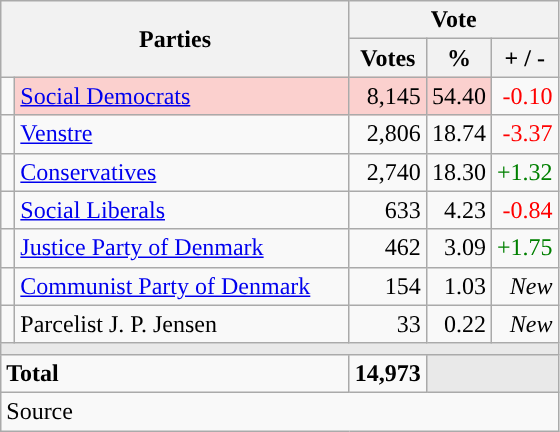<table class="wikitable" style="text-align:right;">
<tr>
<th style="text-align:centre;" rowspan="2" colspan="2" width="225">Parties</th>
<th colspan="3">Vote</th>
</tr>
<tr>
<th width="15">Votes</th>
<th width="15">%</th>
<th width="15">+ / -</th>
</tr>
<tr>
<td width="2" style="color:inherit;background:"></td>
<td bgcolor=#fbd0ce  align="left"><a href='#'>Social Democrats</a></td>
<td bgcolor=#fbd0ce>8,145</td>
<td bgcolor=#fbd0ce>54.40</td>
<td style=color:red;>-0.10</td>
</tr>
<tr>
<td width="2" style="color:inherit;background:"></td>
<td align="left"><a href='#'>Venstre</a></td>
<td>2,806</td>
<td>18.74</td>
<td style=color:red;>-3.37</td>
</tr>
<tr>
<td width="2" style="color:inherit;background:"></td>
<td align="left"><a href='#'>Conservatives</a></td>
<td>2,740</td>
<td>18.30</td>
<td style=color:green;>+1.32</td>
</tr>
<tr>
<td width="2" style="color:inherit;background:"></td>
<td align="left"><a href='#'>Social Liberals</a></td>
<td>633</td>
<td>4.23</td>
<td style=color:red;>-0.84</td>
</tr>
<tr>
<td width="2" style="color:inherit;background:"></td>
<td align="left"><a href='#'>Justice Party of Denmark</a></td>
<td>462</td>
<td>3.09</td>
<td style=color:green;>+1.75</td>
</tr>
<tr>
<td width="2" style="color:inherit;background:"></td>
<td align="left"><a href='#'>Communist Party of Denmark</a></td>
<td>154</td>
<td>1.03</td>
<td><em>New</em></td>
</tr>
<tr>
<td width="2" style="color:inherit;background:"></td>
<td align="left">Parcelist J. P. Jensen</td>
<td>33</td>
<td>0.22</td>
<td><em>New</em></td>
</tr>
<tr>
<td colspan="7" bgcolor="#E9E9E9"></td>
</tr>
<tr>
<td align="left" colspan="2"><strong>Total</strong></td>
<td><strong>14,973</strong></td>
<td bgcolor="#E9E9E9" colspan="2"></td>
</tr>
<tr>
<td align="left" colspan="6">Source</td>
</tr>
</table>
